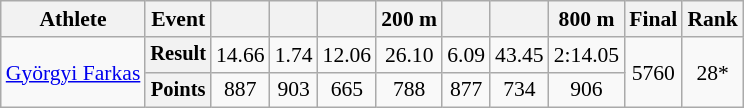<table class="wikitable" style="font-size:90%">
<tr>
<th>Athlete</th>
<th>Event</th>
<th></th>
<th></th>
<th></th>
<th>200 m</th>
<th></th>
<th></th>
<th>800 m</th>
<th>Final</th>
<th>Rank</th>
</tr>
<tr align=center>
<td rowspan=2 align=left><a href='#'>Györgyi Farkas</a></td>
<th style="font-size:95%">Result</th>
<td>14.66</td>
<td>1.74</td>
<td>12.06</td>
<td>26.10</td>
<td>6.09</td>
<td>43.45</td>
<td>2:14.05</td>
<td rowspan=2>5760</td>
<td rowspan=2>28*</td>
</tr>
<tr align=center>
<th style="font-size:95%">Points</th>
<td>887</td>
<td>903</td>
<td>665</td>
<td>788</td>
<td>877</td>
<td>734</td>
<td>906</td>
</tr>
</table>
